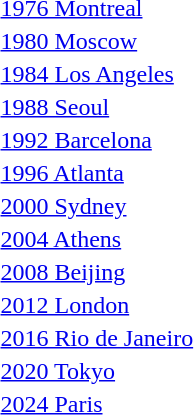<table>
<tr>
<td><a href='#'>1976 Montreal</a><br></td>
<td></td>
<td></td>
<td></td>
</tr>
<tr>
<td><a href='#'>1980 Moscow</a><br></td>
<td></td>
<td></td>
<td></td>
</tr>
<tr>
<td><a href='#'>1984 Los Angeles</a><br></td>
<td></td>
<td></td>
<td></td>
</tr>
<tr>
<td><a href='#'>1988 Seoul</a><br></td>
<td></td>
<td></td>
<td></td>
</tr>
<tr>
<td><a href='#'>1992 Barcelona</a><br></td>
<td></td>
<td></td>
<td></td>
</tr>
<tr>
<td><a href='#'>1996 Atlanta</a><br></td>
<td></td>
<td></td>
<td></td>
</tr>
<tr>
<td><a href='#'>2000 Sydney</a><br></td>
<td></td>
<td></td>
<td></td>
</tr>
<tr>
<td><a href='#'>2004 Athens</a><br></td>
<td></td>
<td></td>
<td></td>
</tr>
<tr>
<td><a href='#'>2008 Beijing</a><br></td>
<td></td>
<td></td>
<td></td>
</tr>
<tr>
<td><a href='#'>2012 London</a><br></td>
<td></td>
<td></td>
<td></td>
</tr>
<tr>
<td><a href='#'>2016 Rio de Janeiro</a><br></td>
<td></td>
<td></td>
<td></td>
</tr>
<tr>
<td><a href='#'>2020 Tokyo</a><br></td>
<td></td>
<td></td>
<td></td>
</tr>
<tr>
<td><a href='#'>2024 Paris</a><br></td>
<td></td>
<td></td>
<td></td>
</tr>
<tr>
</tr>
</table>
